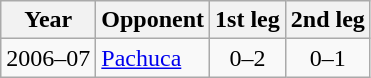<table class="wikitable">
<tr>
<th align=right>Year</th>
<th>Opponent</th>
<th>1st leg</th>
<th>2nd leg</th>
</tr>
<tr>
<td align=right>2006–07</td>
<td> <a href='#'>Pachuca</a></td>
<td align=center>0–2</td>
<td align=center>0–1</td>
</tr>
</table>
